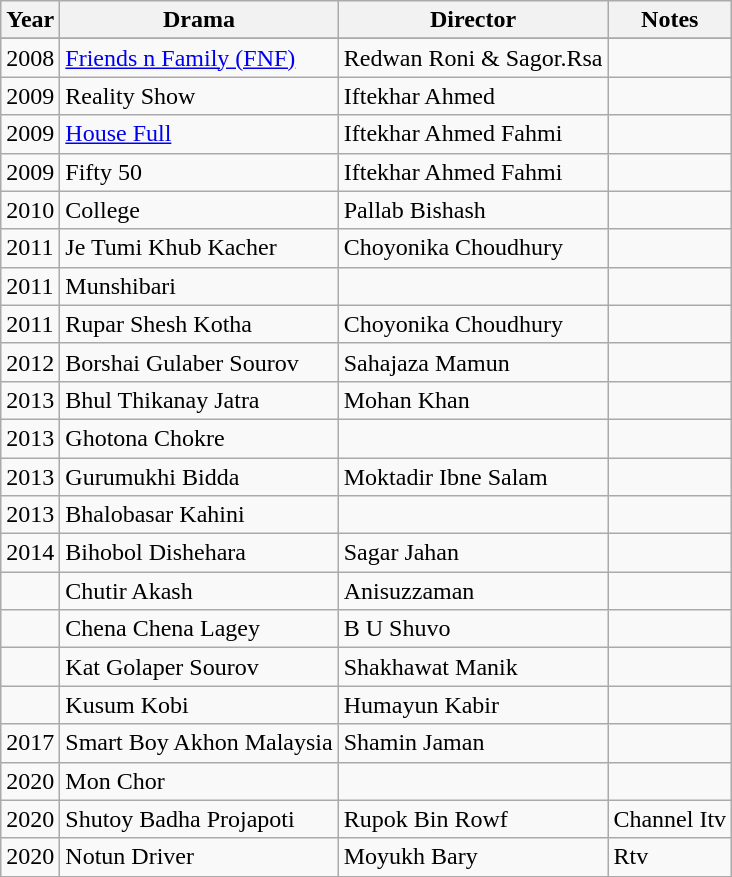<table class="wikitable sortable">
<tr>
<th>Year</th>
<th>Drama</th>
<th>Director</th>
<th class="unsortable">Notes</th>
</tr>
<tr ||||||2013||>
</tr>
<tr>
<td>2008</td>
<td><a href='#'>Friends n Family (FNF)</a></td>
<td>Redwan Roni & Sagor.Rsa</td>
<td></td>
</tr>
<tr>
<td>2009</td>
<td>Reality Show</td>
<td>Iftekhar Ahmed</td>
<td></td>
</tr>
<tr>
<td>2009</td>
<td><a href='#'>House Full</a></td>
<td>Iftekhar Ahmed Fahmi</td>
<td></td>
</tr>
<tr>
<td>2009</td>
<td>Fifty 50</td>
<td>Iftekhar Ahmed Fahmi</td>
<td></td>
</tr>
<tr>
<td>2010</td>
<td>College</td>
<td>Pallab Bishash</td>
<td></td>
</tr>
<tr>
<td>2011</td>
<td>Je Tumi Khub Kacher</td>
<td>Choyonika Choudhury</td>
<td></td>
</tr>
<tr>
<td>2011</td>
<td>Munshibari</td>
<td></td>
<td></td>
</tr>
<tr>
<td>2011</td>
<td>Rupar Shesh Kotha</td>
<td>Choyonika Choudhury</td>
<td></td>
</tr>
<tr>
<td>2012</td>
<td>Borshai Gulaber Sourov</td>
<td>Sahajaza Mamun</td>
<td></td>
</tr>
<tr>
<td>2013</td>
<td>Bhul Thikanay Jatra</td>
<td>Mohan Khan</td>
<td></td>
</tr>
<tr>
<td>2013</td>
<td>Ghotona Chokre</td>
<td></td>
<td></td>
</tr>
<tr>
<td>2013</td>
<td>Gurumukhi Bidda</td>
<td>Moktadir Ibne Salam</td>
<td></td>
</tr>
<tr>
<td>2013</td>
<td>Bhalobasar Kahini</td>
<td></td>
<td></td>
</tr>
<tr>
<td>2014</td>
<td>Bihobol Dishehara</td>
<td>Sagar Jahan</td>
<td></td>
</tr>
<tr>
<td></td>
<td>Chutir Akash</td>
<td>Anisuzzaman</td>
<td></td>
</tr>
<tr>
<td></td>
<td>Chena Chena Lagey</td>
<td>B U Shuvo</td>
<td></td>
</tr>
<tr>
<td></td>
<td>Kat Golaper Sourov</td>
<td>Shakhawat Manik</td>
<td></td>
</tr>
<tr>
<td></td>
<td>Kusum Kobi</td>
<td>Humayun Kabir</td>
<td></td>
</tr>
<tr>
<td>2017</td>
<td>Smart Boy Akhon Malaysia</td>
<td>Shamin Jaman</td>
<td></td>
</tr>
<tr>
<td>2020</td>
<td>Mon Chor</td>
<td></td>
<td></td>
</tr>
<tr>
<td>2020</td>
<td>Shutoy Badha Projapoti</td>
<td>Rupok Bin Rowf</td>
<td>Channel Itv</td>
</tr>
<tr>
<td>2020</td>
<td>Notun Driver</td>
<td>Moyukh Bary</td>
<td>Rtv</td>
</tr>
<tr>
</tr>
</table>
